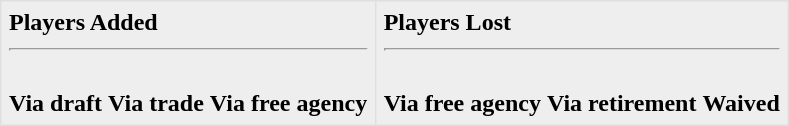<table border=1 style="border-collapse:collapse; background-color:#eeeeee" bordercolor="#DFDFDF" cellpadding="5">
<tr>
<td valign="top"><strong>Players Added</strong> <hr><br><strong>Via draft</strong>
<strong>Via trade</strong>
<strong>Via free agency</strong></td>
<td valign="top"><strong>Players Lost</strong> <hr><br><strong>Via free agency</strong>
<strong>Via retirement</strong>
<strong>Waived</strong></td>
</tr>
</table>
